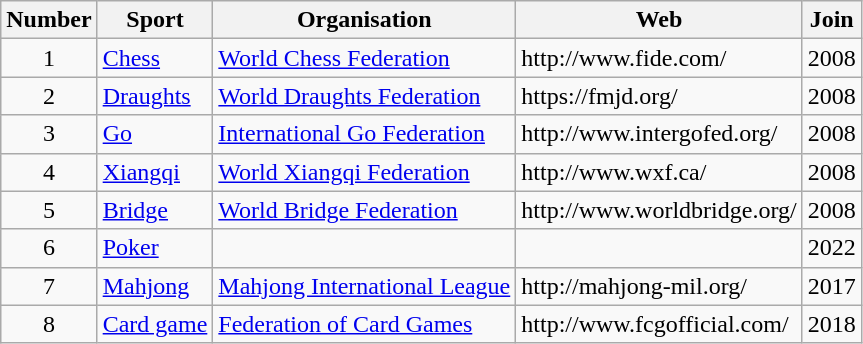<table class="wikitable">
<tr>
<th>Number</th>
<th>Sport</th>
<th>Organisation</th>
<th>Web</th>
<th>Join</th>
</tr>
<tr>
<td align=center>1</td>
<td><a href='#'>Chess</a></td>
<td><a href='#'>World Chess Federation</a></td>
<td>http://www.fide.com/</td>
<td>2008</td>
</tr>
<tr>
<td align=center>2</td>
<td><a href='#'>Draughts</a></td>
<td><a href='#'>World Draughts Federation</a></td>
<td>https://fmjd.org/</td>
<td>2008</td>
</tr>
<tr>
<td align=center>3</td>
<td><a href='#'>Go</a></td>
<td><a href='#'>International Go Federation</a></td>
<td>http://www.intergofed.org/</td>
<td>2008</td>
</tr>
<tr>
<td align=center>4</td>
<td><a href='#'>Xiangqi</a></td>
<td><a href='#'>World Xiangqi Federation</a></td>
<td>http://www.wxf.ca/</td>
<td>2008</td>
</tr>
<tr>
<td align=center>5</td>
<td><a href='#'>Bridge</a></td>
<td><a href='#'>World Bridge Federation</a></td>
<td>http://www.worldbridge.org/</td>
<td>2008</td>
</tr>
<tr>
<td align=center>6</td>
<td><a href='#'>Poker</a></td>
<td></td>
<td></td>
<td>2022</td>
</tr>
<tr>
<td align=center>7</td>
<td><a href='#'>Mahjong</a></td>
<td><a href='#'>Mahjong International League</a></td>
<td>http://mahjong-mil.org/</td>
<td>2017</td>
</tr>
<tr>
<td align=center>8</td>
<td><a href='#'>Card game</a></td>
<td><a href='#'>Federation of Card Games</a></td>
<td>http://www.fcgofficial.com/</td>
<td>2018</td>
</tr>
</table>
